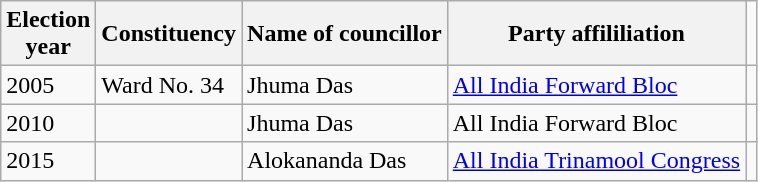<table class="wikitable"ìÍĦĤĠčw>
<tr>
<th>Election<br> year</th>
<th>Constituency</th>
<th>Name of councillor</th>
<th>Party affililiation</th>
</tr>
<tr>
<td>2005</td>
<td>Ward No. 34</td>
<td>Jhuma Das</td>
<td><a href='#'>All India Forward Bloc</a></td>
<td></td>
</tr>
<tr>
<td>2010</td>
<td></td>
<td>Jhuma Das</td>
<td>All India Forward Bloc</td>
<td></td>
</tr>
<tr>
<td>2015</td>
<td></td>
<td>Alokananda Das</td>
<td><a href='#'>All India Trinamool Congress</a></td>
<td></td>
</tr>
</table>
